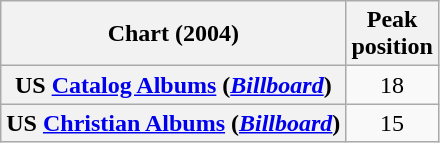<table class="wikitable sortable plainrowheaders">
<tr>
<th scope="col">Chart (2004)</th>
<th scope="col">Peak<br>position</th>
</tr>
<tr>
<th scope="row">US <a href='#'>Catalog Albums</a> (<em><a href='#'>Billboard</a></em>)</th>
<td align="center">18</td>
</tr>
<tr>
<th scope="row">US <a href='#'>Christian Albums</a> (<em><a href='#'>Billboard</a></em>)</th>
<td align="center">15</td>
</tr>
</table>
